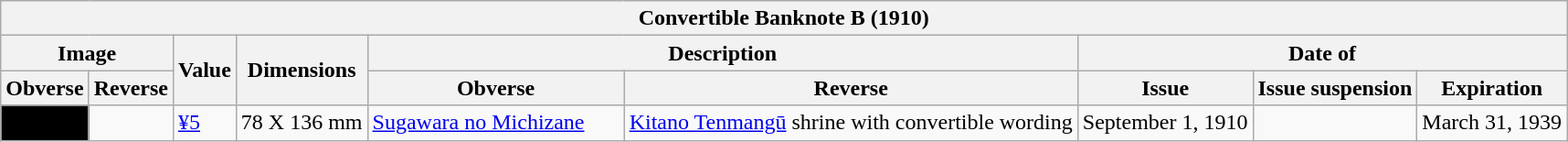<table class="wikitable">
<tr>
<th colspan="9">Convertible Banknote B (1910)</th>
</tr>
<tr>
<th colspan="2">Image</th>
<th rowspan="2">Value</th>
<th rowspan="2">Dimensions</th>
<th colspan="2">Description</th>
<th colspan="3">Date of</th>
</tr>
<tr>
<th>Obverse</th>
<th>Reverse</th>
<th width=180>Obverse</th>
<th>Reverse</th>
<th>Issue</th>
<th>Issue suspension</th>
<th>Expiration</th>
</tr>
<tr>
<td style="text-align:center; background:#000;"></td>
<td></td>
<td><a href='#'>¥5</a></td>
<td>78 X 136 mm</td>
<td><a href='#'>Sugawara no Michizane</a></td>
<td><a href='#'>Kitano Tenmangū</a> shrine with convertible wording</td>
<td>September 1, 1910</td>
<td></td>
<td>March 31, 1939</td>
</tr>
</table>
